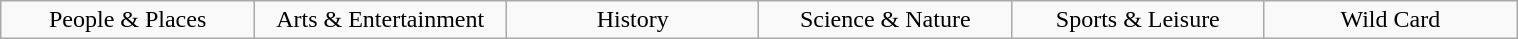<table class="wikitable" style="text-align: center; width: 80%; margin: 1em auto;">
<tr>
<td style="width:70pt;">People & Places</td>
<td style="width:70pt;">Arts & Entertainment</td>
<td style="width:70pt;">History</td>
<td style="width:70pt;">Science & Nature</td>
<td style="width:70pt;">Sports & Leisure</td>
<td style="width:70pt;">Wild Card</td>
</tr>
</table>
